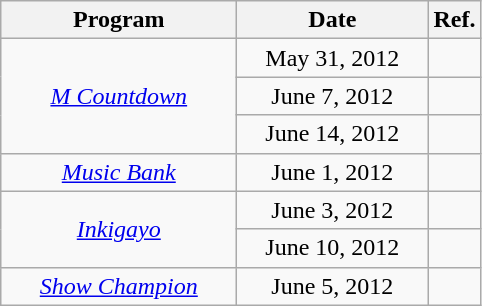<table class="wikitable sortable" style="text-align:center">
<tr>
<th width="150">Program</th>
<th width="120">Date</th>
<th class="unsortable">Ref.</th>
</tr>
<tr>
<td rowspan="3"><em><a href='#'>M Countdown</a></em></td>
<td>May 31, 2012</td>
<td></td>
</tr>
<tr>
<td>June 7, 2012</td>
<td></td>
</tr>
<tr>
<td>June 14, 2012</td>
<td></td>
</tr>
<tr>
<td><em><a href='#'>Music Bank</a></em></td>
<td>June 1, 2012</td>
<td></td>
</tr>
<tr>
<td rowspan="2"><em><a href='#'>Inkigayo</a></em></td>
<td>June 3, 2012</td>
<td></td>
</tr>
<tr>
<td>June 10, 2012</td>
<td></td>
</tr>
<tr>
<td><em><a href='#'>Show Champion</a></em></td>
<td>June 5, 2012</td>
<td></td>
</tr>
</table>
